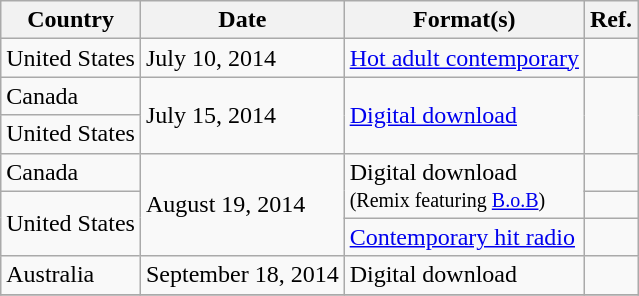<table class="wikitable">
<tr>
<th>Country</th>
<th>Date</th>
<th>Format(s)</th>
<th>Ref.</th>
</tr>
<tr>
<td>United States</td>
<td>July 10, 2014</td>
<td><a href='#'>Hot adult contemporary</a></td>
<td></td>
</tr>
<tr>
<td>Canada</td>
<td rowspan="2">July 15, 2014</td>
<td rowspan="2"><a href='#'>Digital download</a></td>
<td rowspan="2"></td>
</tr>
<tr>
<td>United States</td>
</tr>
<tr>
<td>Canada</td>
<td rowspan="3">August 19, 2014</td>
<td rowspan="2">Digital download <br> <small>(Remix featuring <a href='#'>B.o.B</a>)</small></td>
<td></td>
</tr>
<tr>
<td rowspan="2">United States</td>
<td></td>
</tr>
<tr>
<td><a href='#'>Contemporary hit radio</a></td>
<td></td>
</tr>
<tr>
<td>Australia</td>
<td>September 18, 2014</td>
<td>Digital download</td>
<td></td>
</tr>
<tr>
</tr>
</table>
